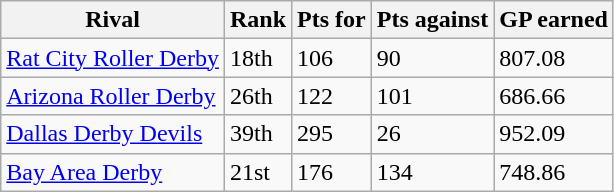<table class="wikitable">
<tr>
<th>Rival</th>
<th>Rank</th>
<th>Pts for</th>
<th>Pts against</th>
<th>GP earned</th>
</tr>
<tr>
<td><a href='#'>Rat City Roller Derby</a></td>
<td>18th</td>
<td>106</td>
<td>90</td>
<td>807.08</td>
</tr>
<tr>
<td><a href='#'>Arizona Roller Derby</a></td>
<td>26th</td>
<td>122</td>
<td>101</td>
<td>686.66</td>
</tr>
<tr>
<td><a href='#'>Dallas Derby Devils</a></td>
<td>39th</td>
<td>295</td>
<td>26</td>
<td>952.09</td>
</tr>
<tr>
<td><a href='#'>Bay Area Derby</a></td>
<td>21st</td>
<td>176</td>
<td>134</td>
<td>748.86</td>
</tr>
</table>
